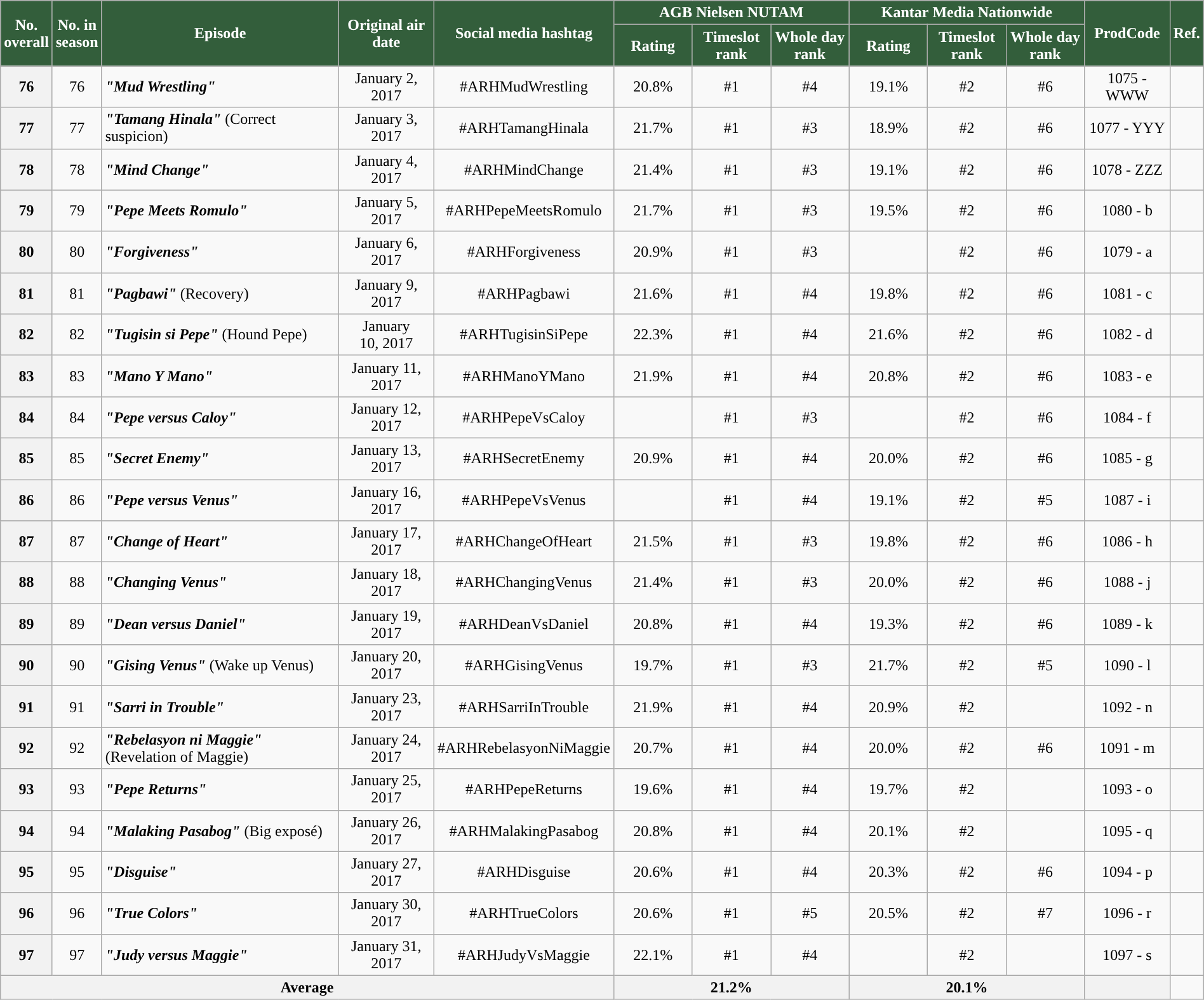<table class="wikitable" style="text-align:center; font-size:100%; line-height:18px;"  width="100%">
<tr>
<th style="background-color:#335E3B; color:#ffffff;" rowspan="2">No.<br>overall</th>
<th style="background-color:#335E3B; color:#ffffff;" rowspan="2">No. in<br>season</th>
<th style="background-color:#335E3B; color:#ffffff;" rowspan="2">Episode</th>
<th style="background: #335E3B; color:white" rowspan="2">Original air date</th>
<th style="background:#335E3B; color:white" rowspan="2">Social media hashtag</th>
<th style="background-color:#335E3B; color:#ffffff;" colspan="3">AGB Nielsen NUTAM</th>
<th style="background-color:#335E3B; color:#ffffff;" colspan="3">Kantar Media Nationwide</th>
<th style="background-color:#335E3B; color:#ffffff;" rowspan="2">ProdCode</th>
<th style="background-color:#335E3B; color:#ffffff;" rowspan="2">Ref.</th>
</tr>
<tr>
<th style="background-color:#335E3B; width:75px; color:#ffffff;">Rating</th>
<th style="background-color:#335E3B; width:75px; color:#ffffff;">Timeslot<br>rank</th>
<th style="background-color:#335E3B; width:75px; color:#ffffff;">Whole day<br>rank</th>
<th style="background-color:#335E3B; width:75px; color:#ffffff;">Rating</th>
<th style="background-color:#335E3B; width:75px; color:#ffffff;">Timeslot<br>rank</th>
<th style="background-color:#335E3B; width:75px; color:#ffffff;">Whole day<br>rank</th>
</tr>
<tr>
<th>76</th>
<td>76</td>
<td style="text-align: left;"><strong><em>"Mud Wrestling"</em></strong></td>
<td>January 2, 2017</td>
<td>#ARHMudWrestling</td>
<td>20.8%</td>
<td>#1</td>
<td>#4</td>
<td>19.1%</td>
<td>#2</td>
<td>#6</td>
<td>1075 - WWW</td>
<td></td>
</tr>
<tr>
<th>77</th>
<td>77</td>
<td style="text-align: left;"><strong><em>"Tamang Hinala"</em></strong> (Correct suspicion)</td>
<td>January 3, 2017</td>
<td>#ARHTamangHinala</td>
<td>21.7%</td>
<td>#1</td>
<td>#3</td>
<td>18.9%</td>
<td>#2</td>
<td>#6</td>
<td>1077 - YYY</td>
<td></td>
</tr>
<tr>
<th>78</th>
<td>78</td>
<td style="text-align: left;"><strong><em>"Mind Change"</em></strong></td>
<td>January 4, 2017</td>
<td>#ARHMindChange</td>
<td>21.4%</td>
<td>#1</td>
<td>#3</td>
<td>19.1%</td>
<td>#2</td>
<td>#6</td>
<td>1078 - ZZZ</td>
<td></td>
</tr>
<tr>
<th>79</th>
<td>79</td>
<td style="text-align: left;"><strong><em>"Pepe Meets Romulo"</em></strong></td>
<td>January 5, 2017</td>
<td>#ARHPepeMeetsRomulo</td>
<td>21.7%</td>
<td>#1</td>
<td>#3</td>
<td>19.5%</td>
<td>#2</td>
<td>#6</td>
<td>1080 - b</td>
<td></td>
</tr>
<tr>
<th>80</th>
<td>80</td>
<td style="text-align: left;"><strong><em>"Forgiveness"</em></strong></td>
<td>January 6, 2017</td>
<td>#ARHForgiveness</td>
<td>20.9%</td>
<td>#1</td>
<td>#3</td>
<td></td>
<td>#2</td>
<td>#6</td>
<td>1079 - a</td>
<td></td>
</tr>
<tr>
<th>81</th>
<td>81</td>
<td style="text-align: left;"><strong><em>"Pagbawi"</em></strong> (Recovery)</td>
<td>January 9, 2017</td>
<td>#ARHPagbawi</td>
<td>21.6%</td>
<td>#1</td>
<td>#4</td>
<td>19.8%</td>
<td>#2</td>
<td>#6</td>
<td>1081 - c</td>
<td></td>
</tr>
<tr>
<th>82</th>
<td>82</td>
<td style="text-align: left;"><strong><em>"Tugisin si Pepe"</em></strong> (Hound Pepe)</td>
<td>January 10, 2017</td>
<td>#ARHTugisinSiPepe</td>
<td>22.3%</td>
<td>#1</td>
<td>#4</td>
<td>21.6%</td>
<td>#2</td>
<td>#6</td>
<td>1082 - d</td>
<td></td>
</tr>
<tr>
<th>83</th>
<td>83</td>
<td style="text-align: left;"><strong><em>"Mano Y Mano"</em></strong></td>
<td>January 11, 2017</td>
<td>#ARHManoYMano</td>
<td>21.9%</td>
<td>#1</td>
<td>#4</td>
<td>20.8%</td>
<td>#2</td>
<td>#6</td>
<td>1083 - e</td>
<td></td>
</tr>
<tr>
<th>84</th>
<td>84</td>
<td style="text-align: left;"><strong><em>"Pepe versus Caloy"</em></strong></td>
<td>January 12, 2017</td>
<td>#ARHPepeVsCaloy</td>
<td></td>
<td>#1</td>
<td>#3</td>
<td></td>
<td>#2</td>
<td>#6</td>
<td>1084 - f</td>
<td></td>
</tr>
<tr>
<th>85</th>
<td>85</td>
<td style="text-align: left;"><strong><em>"Secret Enemy"</em></strong></td>
<td>January 13, 2017</td>
<td>#ARHSecretEnemy</td>
<td>20.9%</td>
<td>#1</td>
<td>#4</td>
<td>20.0%</td>
<td>#2</td>
<td>#6</td>
<td>1085 - g</td>
<td></td>
</tr>
<tr>
<th>86</th>
<td>86</td>
<td style="text-align: left;"><strong><em>"Pepe versus Venus"</em></strong></td>
<td>January 16, 2017</td>
<td>#ARHPepeVsVenus</td>
<td></td>
<td>#1</td>
<td>#4</td>
<td>19.1%</td>
<td>#2</td>
<td>#5</td>
<td>1087 - i</td>
<td></td>
</tr>
<tr>
<th>87</th>
<td>87</td>
<td style="text-align: left;"><strong><em>"Change of Heart"</em></strong></td>
<td>January 17, 2017</td>
<td>#ARHChangeOfHeart</td>
<td>21.5%</td>
<td>#1</td>
<td>#3</td>
<td>19.8%</td>
<td>#2</td>
<td>#6</td>
<td>1086 - h</td>
<td></td>
</tr>
<tr>
<th>88</th>
<td>88</td>
<td style="text-align: left;"><strong><em>"Changing Venus"</em></strong></td>
<td>January 18, 2017</td>
<td>#ARHChangingVenus</td>
<td>21.4%</td>
<td>#1</td>
<td>#3</td>
<td>20.0%</td>
<td>#2</td>
<td>#6</td>
<td>1088 - j</td>
<td></td>
</tr>
<tr>
<th>89</th>
<td>89</td>
<td style="text-align: left;"><strong><em>"Dean versus Daniel"</em></strong></td>
<td>January 19, 2017</td>
<td>#ARHDeanVsDaniel</td>
<td>20.8%</td>
<td>#1</td>
<td>#4</td>
<td>19.3%</td>
<td>#2</td>
<td>#6</td>
<td>1089 - k</td>
<td></td>
</tr>
<tr>
<th>90</th>
<td>90</td>
<td style="text-align: left;"><strong><em>"Gising Venus"</em></strong> (Wake up Venus)</td>
<td>January 20, 2017</td>
<td>#ARHGisingVenus</td>
<td>19.7%</td>
<td>#1</td>
<td>#3</td>
<td>21.7%</td>
<td>#2</td>
<td>#5</td>
<td>1090 - l</td>
<td></td>
</tr>
<tr>
<th>91</th>
<td>91</td>
<td style="text-align: left;"><strong><em>"Sarri in Trouble"</em></strong></td>
<td>January 23, 2017</td>
<td>#ARHSarriInTrouble</td>
<td>21.9%</td>
<td>#1</td>
<td>#4</td>
<td>20.9%</td>
<td>#2</td>
<td></td>
<td>1092 - n</td>
<td></td>
</tr>
<tr>
<th>92</th>
<td>92</td>
<td style="text-align: left;"><strong><em>"Rebelasyon ni Maggie"</em></strong> (Revelation of Maggie)</td>
<td>January 24, 2017</td>
<td>#ARHRebelasyonNiMaggie</td>
<td>20.7%</td>
<td>#1</td>
<td>#4</td>
<td>20.0%</td>
<td>#2</td>
<td>#6</td>
<td>1091 - m</td>
<td></td>
</tr>
<tr>
<th>93</th>
<td>93</td>
<td style="text-align: left;"><strong><em>"Pepe Returns"</em></strong></td>
<td>January 25, 2017</td>
<td>#ARHPepeReturns</td>
<td>19.6%</td>
<td>#1</td>
<td>#4</td>
<td>19.7%</td>
<td>#2</td>
<td></td>
<td>1093 - o</td>
<td></td>
</tr>
<tr>
<th>94</th>
<td>94</td>
<td style="text-align: left;"><strong><em>"Malaking Pasabog"</em></strong> (Big exposé)</td>
<td>January 26, 2017</td>
<td>#ARHMalakingPasabog</td>
<td>20.8%</td>
<td>#1</td>
<td>#4</td>
<td>20.1%</td>
<td>#2</td>
<td></td>
<td>1095 - q</td>
<td></td>
</tr>
<tr>
<th>95</th>
<td>95</td>
<td style="text-align: left;"><strong><em>"Disguise"</em></strong></td>
<td>January 27, 2017</td>
<td>#ARHDisguise</td>
<td>20.6%</td>
<td>#1</td>
<td>#4</td>
<td>20.3%</td>
<td>#2</td>
<td>#6</td>
<td>1094 - p</td>
<td></td>
</tr>
<tr>
<th>96</th>
<td>96</td>
<td style="text-align: left;"><strong><em>"True Colors"</em></strong></td>
<td>January 30, 2017</td>
<td>#ARHTrueColors</td>
<td>20.6%</td>
<td>#1</td>
<td>#5</td>
<td>20.5%</td>
<td>#2</td>
<td>#7</td>
<td>1096 - r</td>
<td></td>
</tr>
<tr>
<th>97</th>
<td>97</td>
<td style="text-align: left;"><strong><em>"Judy versus Maggie"</em></strong></td>
<td>January 31, 2017</td>
<td>#ARHJudyVsMaggie</td>
<td>22.1%</td>
<td>#1</td>
<td>#4</td>
<td></td>
<td>#2</td>
<td></td>
<td>1097 - s</td>
<td></td>
</tr>
<tr>
<th colspan="5">Average</th>
<th colspan="3">21.2%</th>
<th colspan="3">20.1%</th>
<th></th>
</tr>
</table>
